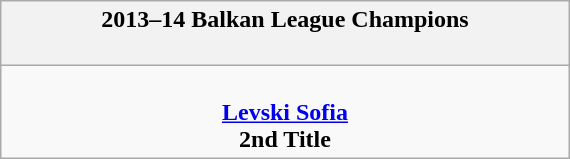<table class="wikitable" style="margin: 0 auto; width: 30%;">
<tr>
<th>2013–14 Balkan League Champions<br><br></th>
</tr>
<tr>
<td align=center><br><strong><a href='#'>Levski Sofia</a></strong><br><strong>2nd Title</strong></td>
</tr>
</table>
